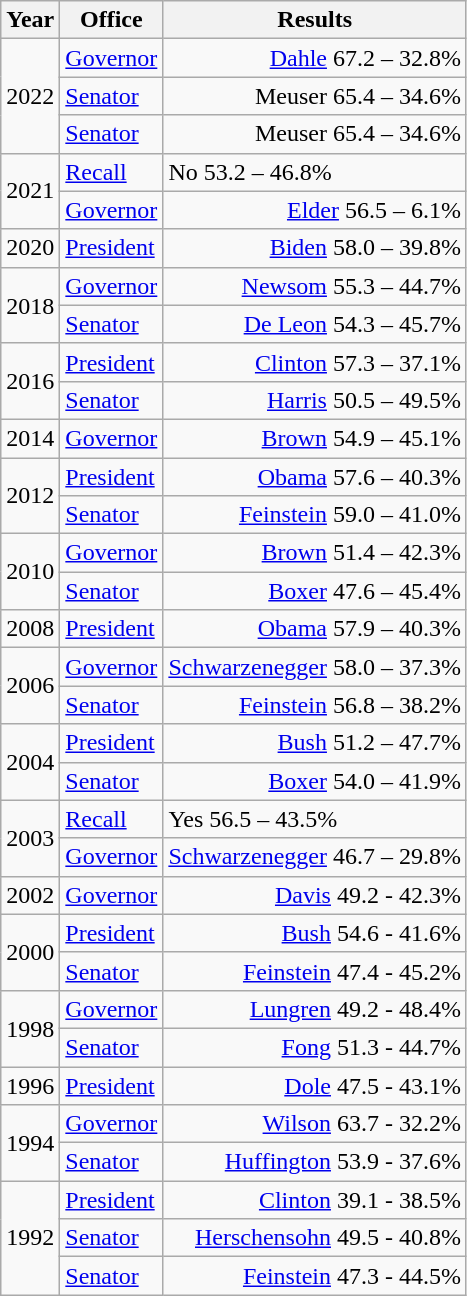<table class=wikitable>
<tr>
<th>Year</th>
<th>Office</th>
<th>Results</th>
</tr>
<tr>
<td rowspan="3">2022</td>
<td><a href='#'>Governor</a></td>
<td align="right" ><a href='#'>Dahle</a> 67.2 – 32.8%</td>
</tr>
<tr>
<td><a href='#'>Senator</a></td>
<td align="right" >Meuser 65.4 – 34.6%</td>
</tr>
<tr>
<td><a href='#'>Senator</a></td>
<td align="right" >Meuser 65.4 – 34.6%</td>
</tr>
<tr>
<td rowspan="2">2021</td>
<td><a href='#'>Recall</a></td>
<td> No 53.2 – 46.8%</td>
</tr>
<tr>
<td><a href='#'>Governor</a></td>
<td align="right" ><a href='#'>Elder</a> 56.5 – 6.1%</td>
</tr>
<tr>
<td rowspan="1">2020</td>
<td><a href='#'>President</a></td>
<td align="right" ><a href='#'>Biden</a> 58.0 – 39.8%</td>
</tr>
<tr>
<td rowspan="2">2018</td>
<td><a href='#'>Governor</a></td>
<td align="right" ><a href='#'>Newsom</a> 55.3 – 44.7%</td>
</tr>
<tr>
<td><a href='#'>Senator</a></td>
<td align="right" ><a href='#'>De Leon</a> 54.3 – 45.7%</td>
</tr>
<tr>
<td rowspan="2">2016</td>
<td><a href='#'>President</a></td>
<td align="right" ><a href='#'>Clinton</a> 57.3 – 37.1%</td>
</tr>
<tr>
<td><a href='#'>Senator</a></td>
<td align="right" ><a href='#'>Harris</a> 50.5 – 49.5%</td>
</tr>
<tr>
<td>2014</td>
<td><a href='#'>Governor</a></td>
<td align="right" ><a href='#'>Brown</a> 54.9 – 45.1%</td>
</tr>
<tr>
<td rowspan="2">2012</td>
<td><a href='#'>President</a></td>
<td align="right" ><a href='#'>Obama</a> 57.6 – 40.3%</td>
</tr>
<tr>
<td><a href='#'>Senator</a></td>
<td align="right" ><a href='#'>Feinstein</a> 59.0 – 41.0%</td>
</tr>
<tr>
<td rowspan="2">2010</td>
<td><a href='#'>Governor</a></td>
<td align="right" ><a href='#'>Brown</a> 51.4 – 42.3%</td>
</tr>
<tr>
<td><a href='#'>Senator</a></td>
<td align="right" ><a href='#'>Boxer</a> 47.6 – 45.4%</td>
</tr>
<tr>
<td>2008</td>
<td><a href='#'>President</a></td>
<td align="right" ><a href='#'>Obama</a> 57.9 – 40.3%</td>
</tr>
<tr>
<td rowspan=2>2006</td>
<td><a href='#'>Governor</a></td>
<td align="right" ><a href='#'>Schwarzenegger</a> 58.0 – 37.3%</td>
</tr>
<tr>
<td><a href='#'>Senator</a></td>
<td align="right" ><a href='#'>Feinstein</a> 56.8 – 38.2%</td>
</tr>
<tr>
<td rowspan=2>2004</td>
<td><a href='#'>President</a></td>
<td align="right" ><a href='#'>Bush</a> 51.2 – 47.7%</td>
</tr>
<tr>
<td><a href='#'>Senator</a></td>
<td align="right" ><a href='#'>Boxer</a> 54.0 – 41.9%</td>
</tr>
<tr>
<td rowspan=2>2003</td>
<td><a href='#'>Recall</a></td>
<td> Yes 56.5 – 43.5%</td>
</tr>
<tr>
<td><a href='#'>Governor</a></td>
<td align="right" ><a href='#'>Schwarzenegger</a> 46.7 – 29.8%</td>
</tr>
<tr>
<td rowspan=1>2002</td>
<td><a href='#'>Governor</a></td>
<td align="right" ><a href='#'>Davis</a> 49.2 - 42.3%</td>
</tr>
<tr>
<td rowspan=2>2000</td>
<td><a href='#'>President</a></td>
<td align="right" ><a href='#'>Bush</a> 54.6 - 41.6%</td>
</tr>
<tr>
<td><a href='#'>Senator</a></td>
<td align="right" ><a href='#'>Feinstein</a> 47.4 - 45.2%</td>
</tr>
<tr>
<td rowspan=2>1998</td>
<td><a href='#'>Governor</a></td>
<td align="right" ><a href='#'>Lungren</a> 49.2 - 48.4%</td>
</tr>
<tr>
<td><a href='#'>Senator</a></td>
<td align="right" ><a href='#'>Fong</a> 51.3 - 44.7%</td>
</tr>
<tr>
<td rowspan=1>1996</td>
<td><a href='#'>President</a></td>
<td align="right" ><a href='#'>Dole</a> 47.5 - 43.1%</td>
</tr>
<tr>
<td rowspan=2>1994</td>
<td><a href='#'>Governor</a></td>
<td align="right" ><a href='#'>Wilson</a> 63.7 - 32.2%</td>
</tr>
<tr>
<td><a href='#'>Senator</a></td>
<td align="right" ><a href='#'>Huffington</a> 53.9 - 37.6%</td>
</tr>
<tr>
<td rowspan=3>1992</td>
<td><a href='#'>President</a></td>
<td align="right" ><a href='#'>Clinton</a> 39.1 - 38.5%</td>
</tr>
<tr>
<td><a href='#'>Senator</a></td>
<td align="right" ><a href='#'>Herschensohn</a> 49.5 - 40.8%</td>
</tr>
<tr>
<td><a href='#'>Senator</a></td>
<td align="right" ><a href='#'>Feinstein</a> 47.3 - 44.5%</td>
</tr>
</table>
